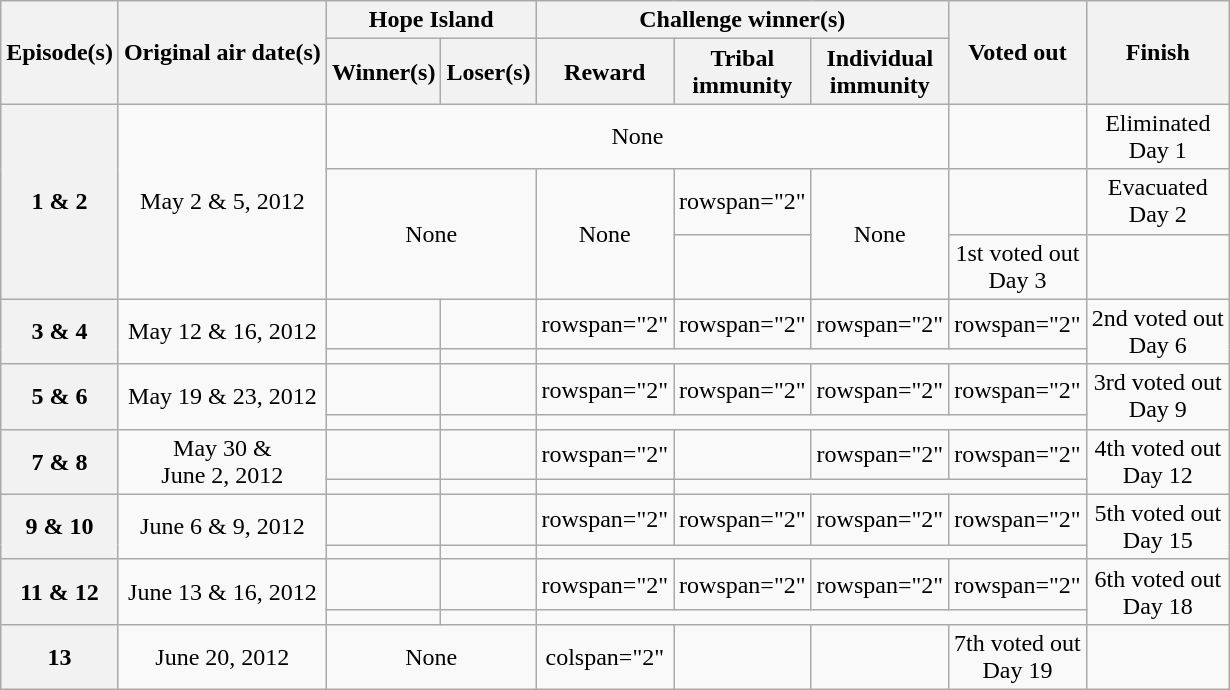<table class="wikitable nowrap" style="margin:auto; text-align:center">
<tr>
<th rowspan="2">Episode(s)</th>
<th rowspan="2">Original air date(s)</th>
<th colspan="2">Hope Island</th>
<th colspan="3">Challenge winner(s)</th>
<th rowspan="2">Voted out</th>
<th rowspan="2">Finish</th>
</tr>
<tr>
<th>Winner(s)</th>
<th>Loser(s)</th>
<th>Reward</th>
<th>Tribal<br>immunity</th>
<th>Individual<br>immunity</th>
</tr>
<tr>
<th rowspan="3">1 & 2</th>
<td rowspan="3">May 2 & 5, 2012</td>
<td colspan="5">None</td>
<td></td>
<td>Eliminated<br>Day 1</td>
</tr>
<tr>
<td colspan="2" rowspan="2">None</td>
<td rowspan="2">None</td>
<td>rowspan="2" </td>
<td rowspan="2">None</td>
<td></td>
<td>Evacuated<br>Day 2</td>
</tr>
<tr>
<td></td>
<td>1st voted out<br>Day 3</td>
</tr>
<tr>
<th rowspan="2">3 & 4</th>
<td rowspan="2">May 12 & 16, 2012</td>
<td></td>
<td></td>
<td>rowspan="2" </td>
<td>rowspan="2" </td>
<td>rowspan="2" </td>
<td>rowspan="2" </td>
<td rowspan="2">2nd voted out<br>Day 6</td>
</tr>
<tr>
<td></td>
<td></td>
</tr>
<tr>
<th rowspan="2">5 & 6</th>
<td rowspan="2">May 19 & 23, 2012</td>
<td></td>
<td></td>
<td>rowspan="2" </td>
<td>rowspan="2" </td>
<td>rowspan="2" </td>
<td>rowspan="2" </td>
<td rowspan="2">3rd voted out<br>Day 9</td>
</tr>
<tr>
<td></td>
<td></td>
</tr>
<tr>
<th rowspan="2">7 & 8</th>
<td rowspan="2">May 30 &<br>June 2, 2012</td>
<td></td>
<td></td>
<td>rowspan="2" </td>
<td></td>
<td>rowspan="2" </td>
<td>rowspan="2" </td>
<td rowspan="2">4th voted out<br>Day 12</td>
</tr>
<tr>
<td></td>
<td></td>
<td></td>
</tr>
<tr>
<th rowspan="2">9 & 10</th>
<td rowspan="2">June 6 & 9, 2012</td>
<td></td>
<td></td>
<td>rowspan="2" </td>
<td>rowspan="2" </td>
<td>rowspan="2" </td>
<td>rowspan="2" </td>
<td rowspan="2">5th voted out<br>Day 15</td>
</tr>
<tr>
<td></td>
<td></td>
</tr>
<tr>
<th rowspan="2">11 & 12</th>
<td rowspan="2">June 13 & 16, 2012</td>
<td></td>
<td></td>
<td>rowspan="2" </td>
<td>rowspan="2" </td>
<td>rowspan="2" </td>
<td>rowspan="2" </td>
<td rowspan="2">6th voted out<br>Day 18</td>
</tr>
<tr>
<td></td>
<td></td>
</tr>
<tr>
<th>13</th>
<td>June 20, 2012</td>
<td colspan="2">None</td>
<td>colspan="2" </td>
<td></td>
<td></td>
<td>7th voted out<br>Day 19</td>
</tr>
</table>
